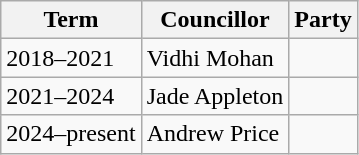<table class="wikitable">
<tr>
<th>Term</th>
<th>Councillor</th>
<th colspan=2>Party</th>
</tr>
<tr>
<td>2018–2021</td>
<td>Vidhi Mohan</td>
<td></td>
</tr>
<tr>
<td>2021–2024</td>
<td>Jade Appleton</td>
<td></td>
</tr>
<tr>
<td>2024–present</td>
<td>Andrew Price</td>
<td></td>
</tr>
</table>
